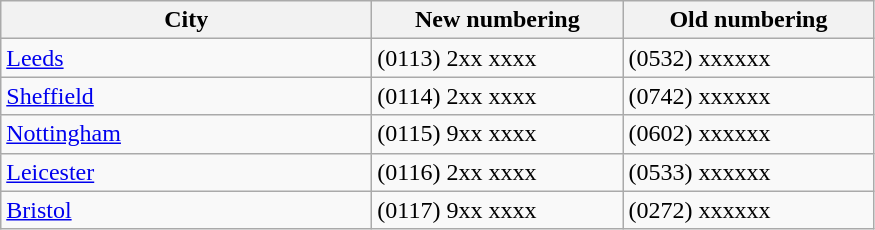<table class="wikitable sortable">
<tr>
<th style="width: 15em;">City</th>
<th style="width: 10em;">New numbering</th>
<th style="width: 10em;">Old numbering</th>
</tr>
<tr>
<td><a href='#'>Leeds</a></td>
<td>(0113) 2xx xxxx</td>
<td>(0532) xxxxxx</td>
</tr>
<tr>
<td><a href='#'>Sheffield</a></td>
<td>(0114) 2xx xxxx</td>
<td>(0742) xxxxxx</td>
</tr>
<tr>
<td><a href='#'>Nottingham</a></td>
<td>(0115) 9xx xxxx</td>
<td>(0602) xxxxxx</td>
</tr>
<tr>
<td><a href='#'>Leicester</a></td>
<td>(0116) 2xx xxxx</td>
<td>(0533) xxxxxx</td>
</tr>
<tr>
<td><a href='#'>Bristol</a></td>
<td>(0117) 9xx xxxx</td>
<td>(0272) xxxxxx</td>
</tr>
</table>
